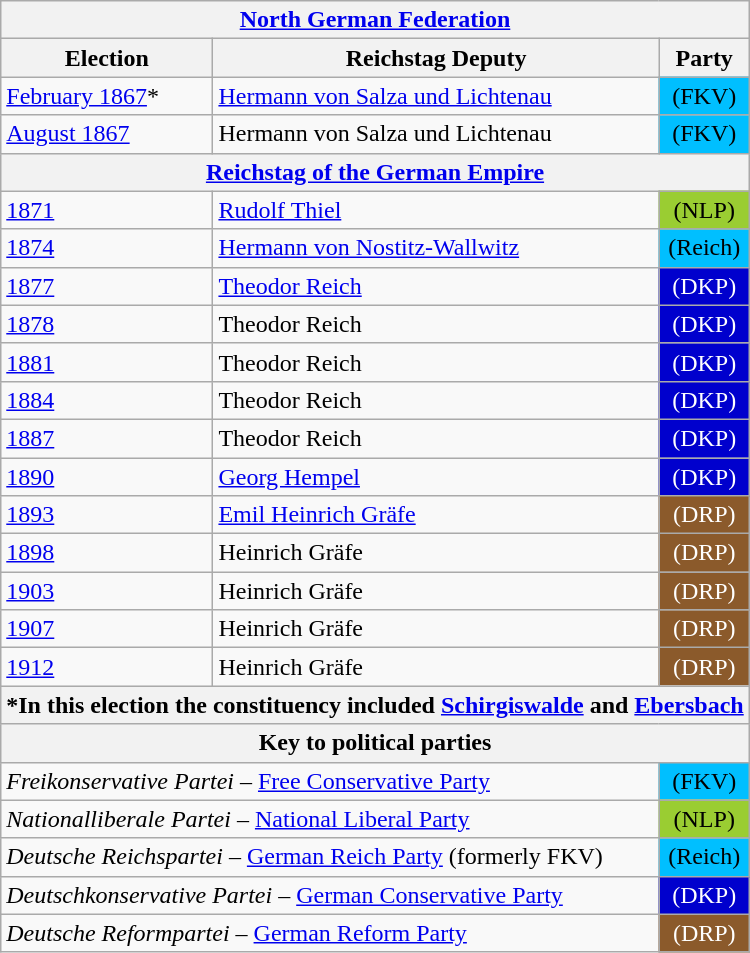<table class="wikitable">
<tr>
<th colspan="3"><a href='#'>North German Federation</a></th>
</tr>
<tr>
<th>Election</th>
<th>Reichstag Deputy</th>
<th>Party</th>
</tr>
<tr>
<td><a href='#'>February 1867</a>*</td>
<td><a href='#'>Hermann von Salza und Lichtenau</a></td>
<td style="background-color:#00BFFF;" align="center">(FKV)</td>
</tr>
<tr>
<td><a href='#'>August 1867</a></td>
<td>Hermann von Salza und Lichtenau</td>
<td style="background-color:#00BFFF;" align="center">(FKV)</td>
</tr>
<tr>
<th colspan="3"><a href='#'>Reichstag of the German Empire</a></th>
</tr>
<tr>
<td><a href='#'>1871</a></td>
<td><a href='#'>Rudolf Thiel</a></td>
<td style="background-color:#9ACD32;" align="center">(NLP)</td>
</tr>
<tr>
<td><a href='#'>1874</a></td>
<td><a href='#'>Hermann von Nostitz-Wallwitz</a></td>
<td style="background-color:#00BFFF;" align="center">(Reich)</td>
</tr>
<tr>
<td><a href='#'>1877</a></td>
<td><a href='#'>Theodor Reich</a></td>
<td style="background-color:#0000CD; color:white" align="center">(DKP)</td>
</tr>
<tr>
<td><a href='#'>1878</a></td>
<td>Theodor Reich</td>
<td style="background-color:#0000CD; color:white" align="center">(DKP)</td>
</tr>
<tr>
<td><a href='#'>1881</a></td>
<td>Theodor Reich</td>
<td style="background-color:#0000CD; color:white" align="center">(DKP)</td>
</tr>
<tr>
<td><a href='#'>1884</a></td>
<td>Theodor Reich</td>
<td style="background-color:#0000CD; color:white" align="center">(DKP)</td>
</tr>
<tr>
<td><a href='#'>1887</a></td>
<td>Theodor Reich</td>
<td style="background-color:#0000CD; color:white" align="center">(DKP)</td>
</tr>
<tr>
<td><a href='#'>1890</a></td>
<td><a href='#'>Georg Hempel</a></td>
<td style="background-color:#0000CD; color:white" align="center">(DKP)</td>
</tr>
<tr>
<td><a href='#'>1893</a></td>
<td><a href='#'>Emil Heinrich Gräfe</a></td>
<td style="background-color:#8B5A2B; color:white" align="center">(DRP)</td>
</tr>
<tr>
<td><a href='#'>1898</a></td>
<td>Heinrich Gräfe</td>
<td style="background-color:#8B5A2B; color:white" align="center">(DRP)</td>
</tr>
<tr>
<td><a href='#'>1903</a></td>
<td>Heinrich Gräfe</td>
<td style="background-color:#8B5A2B; color:white" align="center">(DRP)</td>
</tr>
<tr>
<td><a href='#'>1907</a></td>
<td>Heinrich Gräfe</td>
<td style="background-color:#8B5A2B; color:white" align="center">(DRP)</td>
</tr>
<tr>
<td><a href='#'>1912</a></td>
<td>Heinrich Gräfe</td>
<td style="background-color:#8B5A2B; color:white" align="center">(DRP)</td>
</tr>
<tr>
<th colspan="3">*In this election the constituency included <a href='#'>Schirgiswalde</a> and <a href='#'>Ebersbach</a></th>
</tr>
<tr>
<th colspan="3">Key to political parties</th>
</tr>
<tr>
<td colspan="2"><em>Freikonservative Partei</em> – <a href='#'>Free Conservative Party</a></td>
<td style="background-color:#00BFFF;" align="center">(FKV)</td>
</tr>
<tr>
<td colspan="2"><em>Nationalliberale Partei</em> – <a href='#'>National Liberal Party</a></td>
<td style="background-color:#9ACD32;" align="center">(NLP)</td>
</tr>
<tr>
<td colspan="2"><em>Deutsche Reichspartei</em> – <a href='#'>German Reich Party</a> (formerly FKV)</td>
<td style="background-color:#00BFFF;" align="center">(Reich)</td>
</tr>
<tr>
<td colspan="2"><em>Deutschkonservative Partei</em> – <a href='#'>German Conservative Party</a></td>
<td style="background-color:#0000CD; color:white" align="center">(DKP)</td>
</tr>
<tr>
<td colspan="2"><em>Deutsche Reformpartei</em> – <a href='#'>German Reform Party</a></td>
<td style="background-color:#8B5A2B; color:white" align="center">(DRP)</td>
</tr>
</table>
